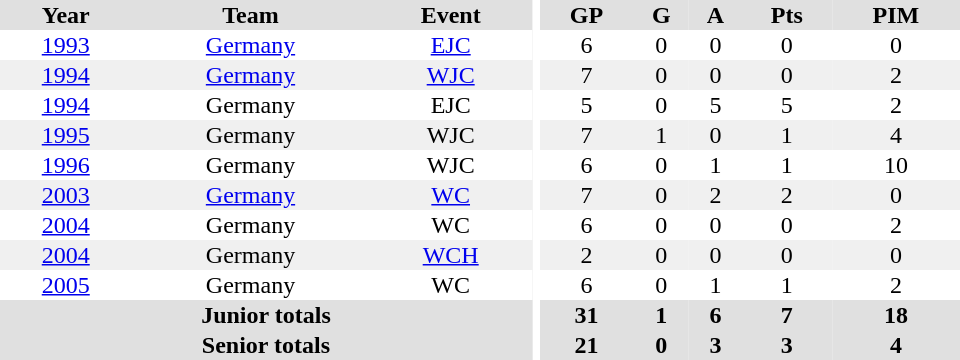<table border="0" cellpadding="1" cellspacing="0" ID="Table3" style="text-align:center; width:40em">
<tr ALIGN="center" bgcolor="#e0e0e0">
<th>Year</th>
<th>Team</th>
<th>Event</th>
<th rowspan="99" bgcolor="#ffffff"></th>
<th>GP</th>
<th>G</th>
<th>A</th>
<th>Pts</th>
<th>PIM</th>
</tr>
<tr>
<td><a href='#'>1993</a></td>
<td><a href='#'>Germany</a></td>
<td><a href='#'>EJC</a></td>
<td>6</td>
<td>0</td>
<td>0</td>
<td>0</td>
<td>0</td>
</tr>
<tr bgcolor="#f0f0f0">
<td><a href='#'>1994</a></td>
<td><a href='#'>Germany</a></td>
<td><a href='#'>WJC</a></td>
<td>7</td>
<td>0</td>
<td>0</td>
<td>0</td>
<td>2</td>
</tr>
<tr>
<td><a href='#'>1994</a></td>
<td>Germany</td>
<td>EJC</td>
<td>5</td>
<td>0</td>
<td>5</td>
<td>5</td>
<td>2</td>
</tr>
<tr bgcolor="#f0f0f0">
<td><a href='#'>1995</a></td>
<td>Germany</td>
<td>WJC</td>
<td>7</td>
<td>1</td>
<td>0</td>
<td>1</td>
<td>4</td>
</tr>
<tr>
<td><a href='#'>1996</a></td>
<td>Germany</td>
<td>WJC</td>
<td>6</td>
<td>0</td>
<td>1</td>
<td>1</td>
<td>10</td>
</tr>
<tr bgcolor="#f0f0f0">
<td><a href='#'>2003</a></td>
<td><a href='#'>Germany</a></td>
<td><a href='#'>WC</a></td>
<td>7</td>
<td>0</td>
<td>2</td>
<td>2</td>
<td>0</td>
</tr>
<tr>
<td><a href='#'>2004</a></td>
<td>Germany</td>
<td>WC</td>
<td>6</td>
<td>0</td>
<td>0</td>
<td>0</td>
<td>2</td>
</tr>
<tr bgcolor="#f0f0f0">
<td><a href='#'>2004</a></td>
<td>Germany</td>
<td><a href='#'>WCH</a></td>
<td>2</td>
<td>0</td>
<td>0</td>
<td>0</td>
<td>0</td>
</tr>
<tr>
<td><a href='#'>2005</a></td>
<td>Germany</td>
<td>WC</td>
<td>6</td>
<td>0</td>
<td>1</td>
<td>1</td>
<td>2</td>
</tr>
<tr bgcolor="#e0e0e0">
<th colspan="3">Junior totals</th>
<th>31</th>
<th>1</th>
<th>6</th>
<th>7</th>
<th>18</th>
</tr>
<tr bgcolor="#e0e0e0">
<th colspan="3">Senior totals</th>
<th>21</th>
<th>0</th>
<th>3</th>
<th>3</th>
<th>4</th>
</tr>
</table>
